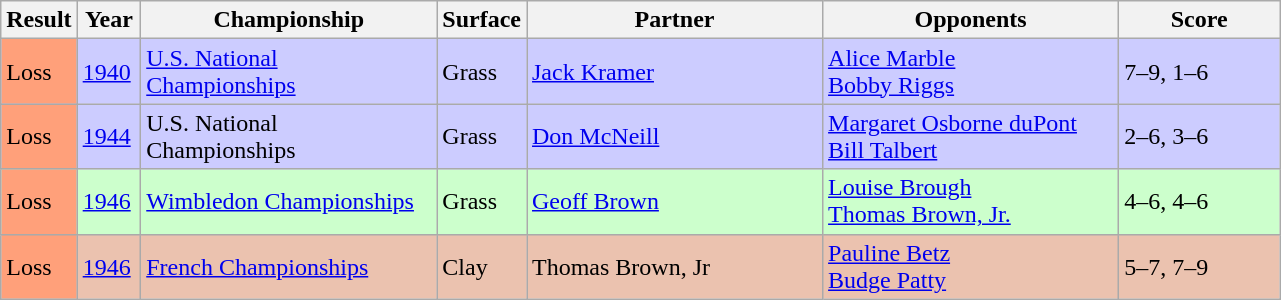<table class="sortable wikitable">
<tr>
<th style="width:40px">Result</th>
<th style="width:35px">Year</th>
<th style="width:190px">Championship</th>
<th style="width:50px">Surface</th>
<th style="width:190px">Partner</th>
<th style="width:190px">Opponents</th>
<th style="width:100px" class="unsortable">Score</th>
</tr>
<tr style="background:#ccf;">
<td style="background:#ffa07a;">Loss</td>
<td><a href='#'>1940</a></td>
<td><a href='#'>U.S. National Championships</a></td>
<td>Grass</td>
<td> <a href='#'>Jack Kramer</a></td>
<td> <a href='#'>Alice Marble</a> <br>  <a href='#'>Bobby Riggs</a></td>
<td>7–9, 1–6</td>
</tr>
<tr style="background:#ccf;">
<td style="background:#ffa07a;">Loss</td>
<td><a href='#'>1944</a></td>
<td>U.S. National Championships</td>
<td>Grass</td>
<td> <a href='#'>Don McNeill</a></td>
<td> <a href='#'>Margaret Osborne duPont</a> <br>  <a href='#'>Bill Talbert</a></td>
<td>2–6, 3–6</td>
</tr>
<tr style="background:#cfc;">
<td style="background:#ffa07a;">Loss</td>
<td><a href='#'>1946</a></td>
<td><a href='#'>Wimbledon Championships</a></td>
<td>Grass</td>
<td> <a href='#'>Geoff Brown</a></td>
<td> <a href='#'>Louise Brough</a> <br>  <a href='#'>Thomas Brown, Jr.</a></td>
<td>4–6, 4–6</td>
</tr>
<tr style="background:#ebc2af;">
<td style="background:#ffa07a;">Loss</td>
<td><a href='#'>1946</a></td>
<td><a href='#'>French Championships</a></td>
<td>Clay</td>
<td> Thomas Brown, Jr</td>
<td> <a href='#'>Pauline Betz</a> <br>  <a href='#'>Budge Patty</a></td>
<td>5–7, 7–9</td>
</tr>
</table>
